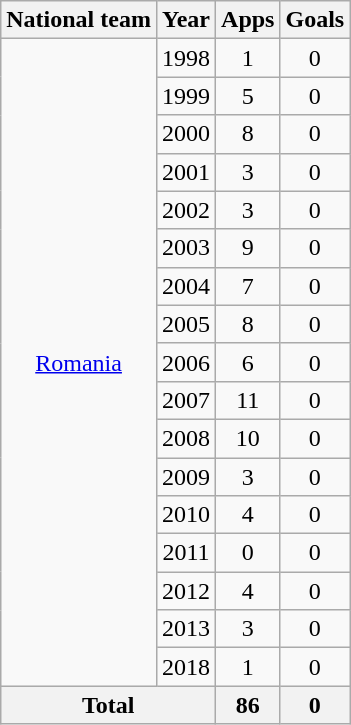<table class="wikitable" style="text-align: center;">
<tr>
<th>National team</th>
<th>Year</th>
<th>Apps</th>
<th>Goals</th>
</tr>
<tr>
<td rowspan="17"><a href='#'>Romania</a></td>
<td>1998</td>
<td>1</td>
<td>0</td>
</tr>
<tr>
<td>1999</td>
<td>5</td>
<td>0</td>
</tr>
<tr>
<td>2000</td>
<td>8</td>
<td>0</td>
</tr>
<tr>
<td>2001</td>
<td>3</td>
<td>0</td>
</tr>
<tr>
<td>2002</td>
<td>3</td>
<td>0</td>
</tr>
<tr>
<td>2003</td>
<td>9</td>
<td>0</td>
</tr>
<tr>
<td>2004</td>
<td>7</td>
<td>0</td>
</tr>
<tr>
<td>2005</td>
<td>8</td>
<td>0</td>
</tr>
<tr>
<td>2006</td>
<td>6</td>
<td>0</td>
</tr>
<tr>
<td>2007</td>
<td>11</td>
<td>0</td>
</tr>
<tr>
<td>2008</td>
<td>10</td>
<td>0</td>
</tr>
<tr>
<td>2009</td>
<td>3</td>
<td>0</td>
</tr>
<tr>
<td>2010</td>
<td>4</td>
<td>0</td>
</tr>
<tr>
<td>2011</td>
<td>0</td>
<td>0</td>
</tr>
<tr>
<td>2012</td>
<td>4</td>
<td>0</td>
</tr>
<tr>
<td>2013</td>
<td>3</td>
<td>0</td>
</tr>
<tr>
<td>2018</td>
<td>1</td>
<td>0</td>
</tr>
<tr>
<th colspan="2">Total</th>
<th>86</th>
<th>0</th>
</tr>
</table>
